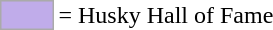<table>
<tr>
<td style="background-color:#C0ACEA; border:1px solid #aaaaaa; width:2em;"></td>
<td>= Husky Hall of Fame</td>
</tr>
</table>
